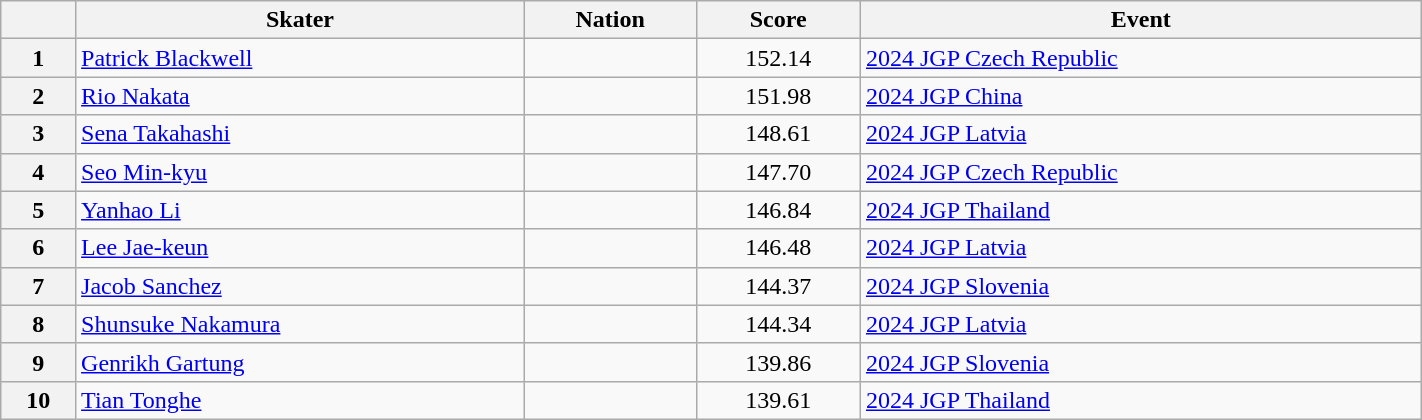<table class="wikitable sortable" style="text-align:left; width:75%">
<tr>
<th scope="col"></th>
<th scope="col">Skater</th>
<th scope="col">Nation</th>
<th scope="col">Score</th>
<th scope="col">Event</th>
</tr>
<tr>
<th scope="row">1</th>
<td><a href='#'>Patrick Blackwell</a></td>
<td></td>
<td style="text-align:center">152.14</td>
<td><a href='#'>2024 JGP Czech Republic</a></td>
</tr>
<tr>
<th scope="row">2</th>
<td><a href='#'>Rio Nakata</a></td>
<td></td>
<td style="text-align:center">151.98</td>
<td><a href='#'>2024 JGP China</a></td>
</tr>
<tr>
<th scope="row">3</th>
<td><a href='#'>Sena Takahashi</a></td>
<td></td>
<td style="text-align:center">148.61</td>
<td><a href='#'>2024 JGP Latvia</a></td>
</tr>
<tr>
<th scope="row">4</th>
<td><a href='#'>Seo Min-kyu</a></td>
<td></td>
<td style="text-align:center">147.70</td>
<td><a href='#'>2024 JGP Czech Republic</a></td>
</tr>
<tr>
<th scope="row">5</th>
<td><a href='#'>Yanhao Li</a></td>
<td></td>
<td style="text-align:center">146.84</td>
<td><a href='#'>2024 JGP Thailand</a></td>
</tr>
<tr>
<th scope="row">6</th>
<td><a href='#'>Lee Jae-keun</a></td>
<td></td>
<td style="text-align:center">146.48</td>
<td><a href='#'>2024 JGP Latvia</a></td>
</tr>
<tr>
<th scope="row">7</th>
<td><a href='#'>Jacob Sanchez</a></td>
<td></td>
<td style="text-align:center">144.37</td>
<td><a href='#'>2024 JGP Slovenia</a></td>
</tr>
<tr>
<th scope="row">8</th>
<td><a href='#'>Shunsuke Nakamura</a></td>
<td></td>
<td style="text-align:center">144.34</td>
<td><a href='#'>2024 JGP Latvia</a></td>
</tr>
<tr>
<th scope="row">9</th>
<td><a href='#'>Genrikh Gartung</a></td>
<td></td>
<td style="text-align:center">139.86</td>
<td><a href='#'>2024 JGP Slovenia</a></td>
</tr>
<tr>
<th scope="row">10</th>
<td><a href='#'>Tian Tonghe</a></td>
<td></td>
<td style="text-align:center">139.61</td>
<td><a href='#'>2024 JGP Thailand</a></td>
</tr>
</table>
